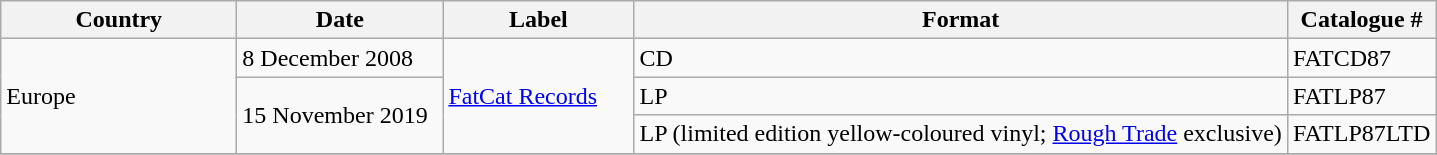<table class="wikitable">
<tr>
<th width="150px">Country</th>
<th width="130px">Date</th>
<th width="120px">Label</th>
<th>Format</th>
<th>Catalogue #</th>
</tr>
<tr>
<td rowspan="3">Europe</td>
<td>8 December 2008</td>
<td rowspan="3"><a href='#'>FatCat Records</a></td>
<td>CD</td>
<td>FATCD87</td>
</tr>
<tr>
<td rowspan="2">15 November 2019</td>
<td>LP</td>
<td>FATLP87</td>
</tr>
<tr>
<td>LP (limited edition yellow-coloured vinyl; <a href='#'>Rough Trade</a> exclusive)</td>
<td>FATLP87LTD</td>
</tr>
<tr>
</tr>
</table>
